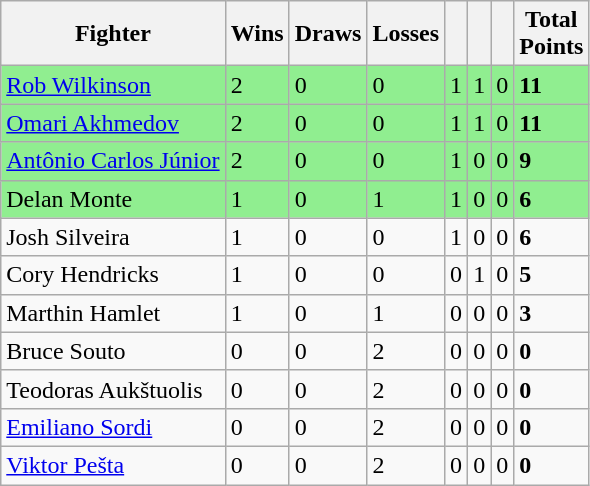<table class="wikitable sortable">
<tr>
<th>Fighter</th>
<th>Wins</th>
<th>Draws</th>
<th>Losses</th>
<th></th>
<th></th>
<th></th>
<th>Total<br> Points</th>
</tr>
<tr style="background:#90EE90;">
<td> <a href='#'>Rob Wilkinson</a></td>
<td>2</td>
<td>0</td>
<td>0</td>
<td>1</td>
<td>1</td>
<td>0</td>
<td><strong>11</strong></td>
</tr>
<tr style="background:#90EE90;">
<td> <a href='#'>Omari Akhmedov</a></td>
<td>2</td>
<td>0</td>
<td>0</td>
<td>1</td>
<td>1</td>
<td>0</td>
<td><strong>11</strong></td>
</tr>
<tr style="background:#90EE90;">
<td> <a href='#'>Antônio Carlos Júnior</a></td>
<td>2</td>
<td>0</td>
<td>0</td>
<td>1</td>
<td>0</td>
<td>0</td>
<td><strong>9</strong></td>
</tr>
<tr style="background:#90EE90;">
<td> Delan Monte</td>
<td>1</td>
<td>0</td>
<td>1</td>
<td>1</td>
<td>0</td>
<td>0</td>
<td><strong>6</strong></td>
</tr>
<tr>
<td> Josh Silveira</td>
<td>1</td>
<td>0</td>
<td>0</td>
<td>1</td>
<td>0</td>
<td>0</td>
<td><strong>6</strong></td>
</tr>
<tr>
<td> Cory Hendricks</td>
<td>1</td>
<td>0</td>
<td>0</td>
<td>0</td>
<td>1</td>
<td>0</td>
<td><strong>5</strong></td>
</tr>
<tr>
<td> Marthin Hamlet</td>
<td>1</td>
<td>0</td>
<td>1</td>
<td>0</td>
<td>0</td>
<td>0</td>
<td><strong>3</strong></td>
</tr>
<tr>
<td> Bruce Souto</td>
<td>0</td>
<td>0</td>
<td>2</td>
<td>0</td>
<td>0</td>
<td>0</td>
<td><strong>0</strong></td>
</tr>
<tr>
<td> Teodoras Aukštuolis</td>
<td>0</td>
<td>0</td>
<td>2</td>
<td>0</td>
<td>0</td>
<td>0</td>
<td><strong>0</strong></td>
</tr>
<tr>
<td> <a href='#'>Emiliano Sordi</a></td>
<td>0</td>
<td>0</td>
<td>2</td>
<td>0</td>
<td>0</td>
<td>0</td>
<td><strong>0</strong></td>
</tr>
<tr>
<td> <a href='#'>Viktor Pešta</a></td>
<td>0</td>
<td>0</td>
<td>2</td>
<td>0</td>
<td>0</td>
<td>0</td>
<td><strong>0</strong></td>
</tr>
</table>
